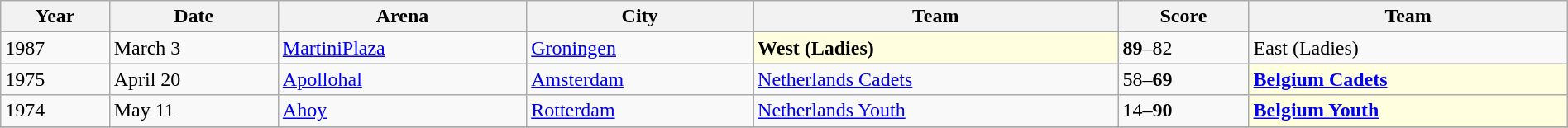<table class="wikitable sortable" width=100%>
<tr bgcolor=>
<th>Year</th>
<th>Date</th>
<th>Arena</th>
<th>City</th>
<th>Team</th>
<th>Score</th>
<th>Team</th>
</tr>
<tr>
<td>1987</td>
<td>March 3</td>
<td><a href='#'>MartiniPlaza</a></td>
<td><a href='#'>Groningen</a></td>
<td bgcolor=lightyellow><strong>West (Ladies)</strong></td>
<td><strong>89</strong>–82</td>
<td>East (Ladies)</td>
</tr>
<tr>
<td>1975</td>
<td>April 20</td>
<td><a href='#'>Apollohal</a></td>
<td><a href='#'>Amsterdam</a></td>
<td><a href='#'>Netherlands Cadets</a></td>
<td>58–<strong>69</strong></td>
<td bgcolor=lightyellow><strong><a href='#'>Belgium Cadets</a></strong></td>
</tr>
<tr>
<td>1974</td>
<td>May 11</td>
<td><a href='#'>Ahoy</a></td>
<td><a href='#'>Rotterdam</a></td>
<td><a href='#'>Netherlands Youth</a></td>
<td>14–<strong>90</strong></td>
<td bgcolor=lightyellow><strong><a href='#'>Belgium Youth</a></strong></td>
</tr>
<tr>
</tr>
</table>
